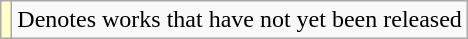<table class="wikitable">
<tr>
<td style="background:#FFFFCC;"></td>
<td>Denotes works that have not yet been released</td>
</tr>
</table>
